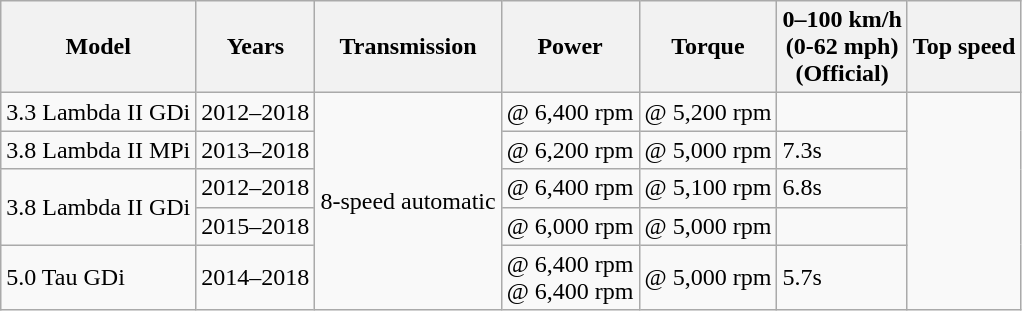<table class="wikitable sortable collapsible">
<tr>
<th>Model</th>
<th>Years</th>
<th>Transmission</th>
<th>Power</th>
<th>Torque</th>
<th>0–100 km/h<br>(0-62 mph)<br>(Official)</th>
<th>Top speed</th>
</tr>
<tr>
<td>3.3 Lambda II GDi</td>
<td>2012–2018</td>
<td rowspan=5>8-speed automatic</td>
<td> @ 6,400 rpm</td>
<td> @ 5,200 rpm</td>
<td></td>
<td rowspan=5></td>
</tr>
<tr>
<td>3.8 Lambda II MPi</td>
<td>2013–2018</td>
<td> @ 6,200 rpm</td>
<td> @ 5,000 rpm</td>
<td>7.3s</td>
</tr>
<tr>
<td rowspan=2>3.8 Lambda II GDi</td>
<td>2012–2018</td>
<td> @ 6,400 rpm</td>
<td> @ 5,100 rpm</td>
<td>6.8s</td>
</tr>
<tr>
<td>2015–2018</td>
<td> @ 6,000 rpm</td>
<td> @ 5,000 rpm</td>
<td></td>
</tr>
<tr>
<td>5.0 Tau GDi</td>
<td>2014–2018</td>
<td> @ 6,400 rpm<br> @ 6,400 rpm</td>
<td> @ 5,000 rpm</td>
<td>5.7s</td>
</tr>
</table>
